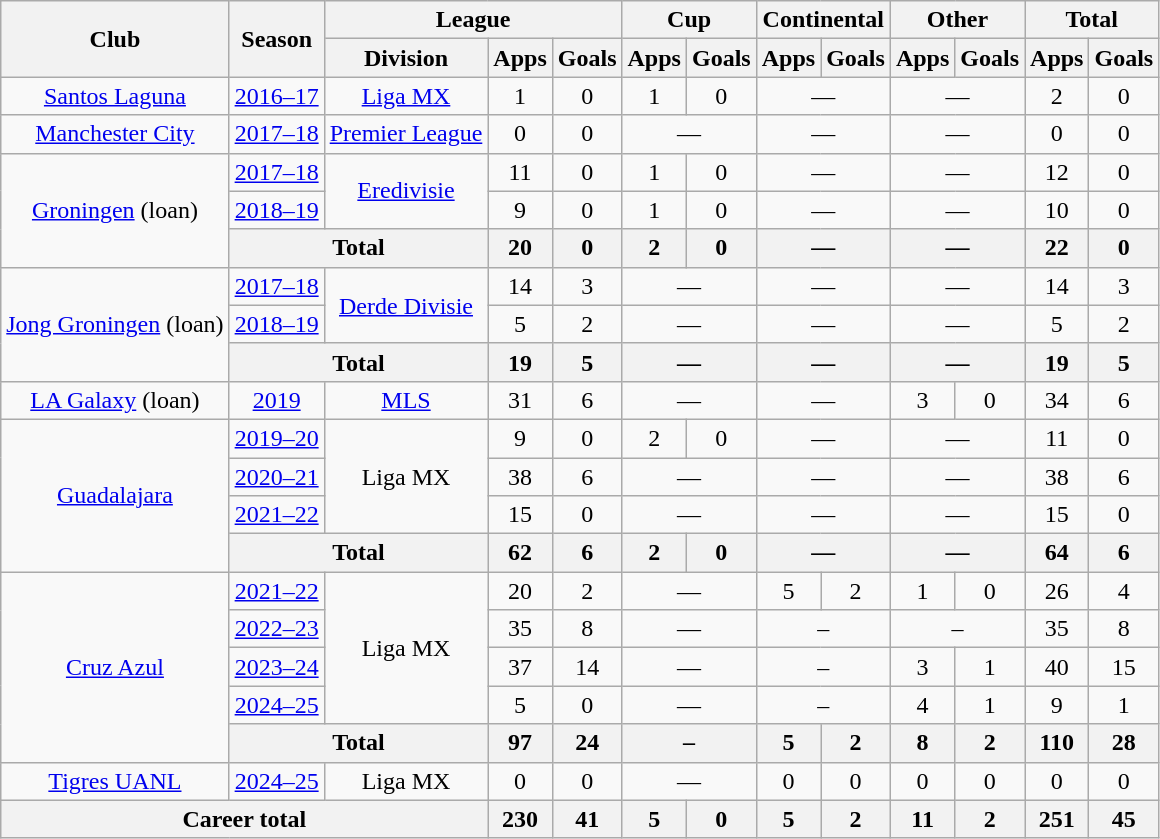<table class="wikitable" style="text-align:center">
<tr>
<th rowspan="2">Club</th>
<th rowspan="2">Season</th>
<th colspan="3">League</th>
<th colspan="2">Cup</th>
<th colspan="2">Continental</th>
<th colspan="2">Other</th>
<th colspan="2">Total</th>
</tr>
<tr>
<th>Division</th>
<th>Apps</th>
<th>Goals</th>
<th>Apps</th>
<th>Goals</th>
<th>Apps</th>
<th>Goals</th>
<th>Apps</th>
<th>Goals</th>
<th>Apps</th>
<th>Goals</th>
</tr>
<tr>
<td><a href='#'>Santos Laguna</a></td>
<td><a href='#'>2016–17</a></td>
<td><a href='#'>Liga MX</a></td>
<td>1</td>
<td>0</td>
<td>1</td>
<td>0</td>
<td colspan="2">—</td>
<td colspan="2">—</td>
<td>2</td>
<td>0</td>
</tr>
<tr>
<td><a href='#'>Manchester City</a></td>
<td><a href='#'>2017–18</a></td>
<td><a href='#'>Premier League</a></td>
<td>0</td>
<td>0</td>
<td colspan="2">—</td>
<td colspan="2">—</td>
<td colspan="2">—</td>
<td>0</td>
<td>0</td>
</tr>
<tr>
<td rowspan="3"><a href='#'>Groningen</a> (loan)</td>
<td><a href='#'>2017–18</a></td>
<td rowspan="2"><a href='#'>Eredivisie</a></td>
<td>11</td>
<td>0</td>
<td>1</td>
<td>0</td>
<td colspan="2">—</td>
<td colspan="2">—</td>
<td>12</td>
<td>0</td>
</tr>
<tr>
<td><a href='#'>2018–19</a></td>
<td>9</td>
<td>0</td>
<td>1</td>
<td>0</td>
<td colspan="2">—</td>
<td colspan="2">—</td>
<td>10</td>
<td>0</td>
</tr>
<tr>
<th colspan="2">Total</th>
<th>20</th>
<th>0</th>
<th>2</th>
<th>0</th>
<th colspan="2">—</th>
<th colspan="2">—</th>
<th>22</th>
<th>0</th>
</tr>
<tr>
<td rowspan="3"><a href='#'>Jong Groningen</a> (loan)</td>
<td><a href='#'>2017–18</a></td>
<td rowspan="2"><a href='#'>Derde Divisie</a></td>
<td>14</td>
<td>3</td>
<td colspan="2">—</td>
<td colspan="2">—</td>
<td colspan="2">—</td>
<td>14</td>
<td>3</td>
</tr>
<tr>
<td><a href='#'>2018–19</a></td>
<td>5</td>
<td>2</td>
<td colspan="2">—</td>
<td colspan="2">—</td>
<td colspan="2">—</td>
<td>5</td>
<td>2</td>
</tr>
<tr>
<th colspan="2">Total</th>
<th>19</th>
<th>5</th>
<th colspan="2">—</th>
<th colspan="2">—</th>
<th colspan="2">—</th>
<th>19</th>
<th>5</th>
</tr>
<tr>
<td><a href='#'>LA Galaxy</a> (loan)</td>
<td><a href='#'>2019</a></td>
<td><a href='#'>MLS</a></td>
<td>31</td>
<td>6</td>
<td colspan="2">—</td>
<td colspan="2">—</td>
<td>3</td>
<td>0</td>
<td>34</td>
<td>6</td>
</tr>
<tr>
<td rowspan="4"><a href='#'>Guadalajara</a></td>
<td><a href='#'>2019–20</a></td>
<td rowspan="3">Liga MX</td>
<td>9</td>
<td>0</td>
<td>2</td>
<td>0</td>
<td colspan="2">—</td>
<td colspan="2">—</td>
<td>11</td>
<td>0</td>
</tr>
<tr>
<td><a href='#'>2020–21</a></td>
<td>38</td>
<td>6</td>
<td colspan="2">—</td>
<td colspan="2">—</td>
<td colspan="2">—</td>
<td>38</td>
<td>6</td>
</tr>
<tr>
<td><a href='#'>2021–22</a></td>
<td>15</td>
<td>0</td>
<td colspan="2">—</td>
<td colspan="2">—</td>
<td colspan="2">—</td>
<td>15</td>
<td>0</td>
</tr>
<tr>
<th colspan="2">Total</th>
<th>62</th>
<th>6</th>
<th>2</th>
<th>0</th>
<th colspan="2">—</th>
<th colspan="2">—</th>
<th>64</th>
<th>6</th>
</tr>
<tr>
<td rowspan="5"><a href='#'>Cruz Azul</a></td>
<td><a href='#'>2021–22</a></td>
<td rowspan="4">Liga MX</td>
<td>20</td>
<td>2</td>
<td colspan="2">—</td>
<td>5</td>
<td>2</td>
<td>1</td>
<td>0</td>
<td>26</td>
<td>4</td>
</tr>
<tr>
<td><a href='#'>2022–23</a></td>
<td>35</td>
<td>8</td>
<td colspan="2">—</td>
<td colspan="2">–</td>
<td colspan="2">–</td>
<td>35</td>
<td>8</td>
</tr>
<tr>
<td><a href='#'>2023–24</a></td>
<td>37</td>
<td>14</td>
<td colspan="2">—</td>
<td colspan="2">–</td>
<td>3</td>
<td>1</td>
<td>40</td>
<td>15</td>
</tr>
<tr>
<td><a href='#'>2024–25</a></td>
<td>5</td>
<td>0</td>
<td colspan="2">—</td>
<td colspan="2">–</td>
<td>4</td>
<td>1</td>
<td>9</td>
<td>1</td>
</tr>
<tr>
<th colspan="2">Total</th>
<th>97</th>
<th>24</th>
<th colspan="2">–</th>
<th>5</th>
<th>2</th>
<th>8</th>
<th>2</th>
<th>110</th>
<th>28</th>
</tr>
<tr>
<td rowspan="1"><a href='#'>Tigres UANL</a></td>
<td><a href='#'>2024–25</a></td>
<td rowspan="1">Liga MX</td>
<td>0</td>
<td>0</td>
<td colspan="2">—</td>
<td>0</td>
<td>0</td>
<td>0</td>
<td>0</td>
<td>0</td>
<td>0</td>
</tr>
<tr>
<th colspan="3">Career total</th>
<th>230</th>
<th>41</th>
<th>5</th>
<th>0</th>
<th>5</th>
<th>2</th>
<th>11</th>
<th>2</th>
<th>251</th>
<th>45</th>
</tr>
</table>
